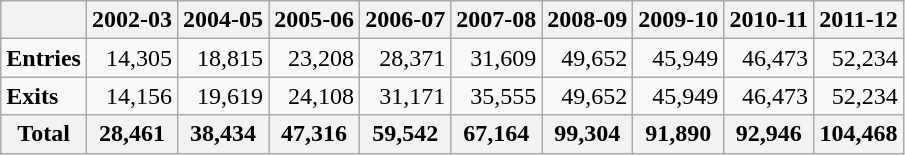<table class="wikitable">
<tr>
<th> </th>
<th>2002-03</th>
<th>2004-05</th>
<th>2005-06</th>
<th>2006-07</th>
<th>2007-08</th>
<th>2008-09</th>
<th>2009-10</th>
<th>2010-11</th>
<th>2011-12</th>
</tr>
<tr>
<td><strong>Entries</strong></td>
<td align="right">14,305</td>
<td align="right">18,815</td>
<td align="right">23,208</td>
<td align="right">28,371</td>
<td align="right">31,609</td>
<td align="right">49,652</td>
<td align="right">45,949</td>
<td align="right">46,473</td>
<td align="right">52,234</td>
</tr>
<tr>
<td><strong>Exits</strong></td>
<td align="right">14,156</td>
<td align="right">19,619</td>
<td align="right">24,108</td>
<td align="right">31,171</td>
<td align="right">35,555</td>
<td align="right">49,652</td>
<td align="right">45,949</td>
<td align="right">46,473</td>
<td align="right">52,234</td>
</tr>
<tr>
<th><strong>Total</strong></th>
<th align="right">28,461</th>
<th align="right">38,434</th>
<th align="right">47,316</th>
<th align="right">59,542</th>
<th align="right">67,164</th>
<th align="right">99,304</th>
<th align="right">91,890</th>
<th align="right">92,946</th>
<th align="right">104,468</th>
</tr>
</table>
